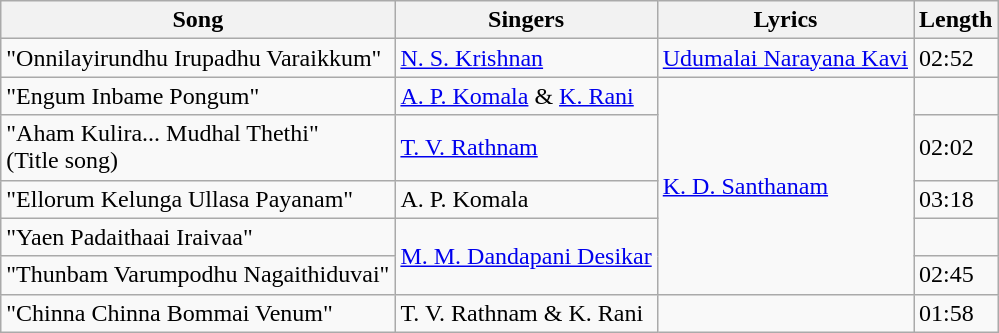<table class="wikitable">
<tr>
<th>Song</th>
<th>Singers</th>
<th>Lyrics</th>
<th>Length</th>
</tr>
<tr>
<td>"Onnilayirundhu Irupadhu Varaikkum"</td>
<td><a href='#'>N. S. Krishnan</a></td>
<td><a href='#'>Udumalai Narayana Kavi</a></td>
<td>02:52</td>
</tr>
<tr>
<td>"Engum Inbame Pongum"</td>
<td><a href='#'>A. P. Komala</a> & <a href='#'>K. Rani</a></td>
<td rowspan="5"><a href='#'>K. D. Santhanam</a></td>
<td></td>
</tr>
<tr>
<td>"Aham Kulira... Mudhal Thethi"<br>(Title song)</td>
<td><a href='#'>T. V. Rathnam</a></td>
<td>02:02</td>
</tr>
<tr>
<td>"Ellorum Kelunga Ullasa Payanam"</td>
<td>A. P. Komala</td>
<td>03:18</td>
</tr>
<tr>
<td>"Yaen Padaithaai Iraivaa"</td>
<td rowspan=2><a href='#'>M. M. Dandapani Desikar</a></td>
<td></td>
</tr>
<tr>
<td>"Thunbam Varumpodhu Nagaithiduvai"</td>
<td>02:45</td>
</tr>
<tr>
<td>"Chinna Chinna Bommai Venum"</td>
<td>T. V. Rathnam & K. Rani</td>
<td></td>
<td>01:58</td>
</tr>
</table>
